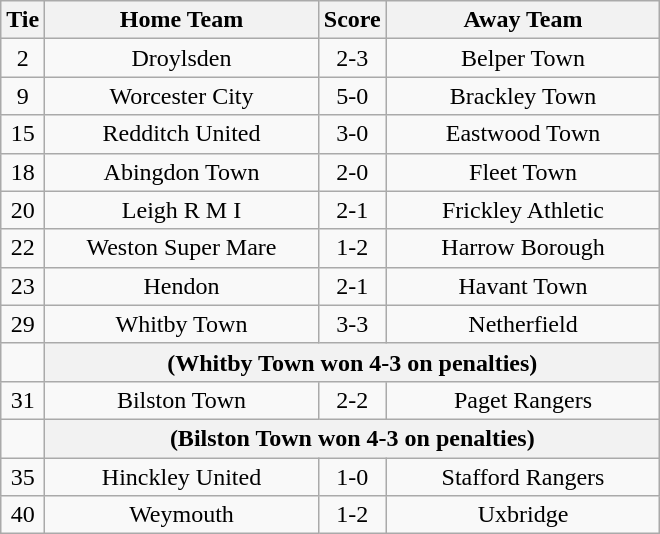<table class="wikitable" style="text-align:center;">
<tr>
<th width=20>Tie</th>
<th width=175>Home Team</th>
<th width=20>Score</th>
<th width=175>Away Team</th>
</tr>
<tr>
<td>2</td>
<td>Droylsden</td>
<td>2-3</td>
<td>Belper Town</td>
</tr>
<tr>
<td>9</td>
<td>Worcester City</td>
<td>5-0</td>
<td>Brackley Town</td>
</tr>
<tr>
<td>15</td>
<td>Redditch United</td>
<td>3-0</td>
<td>Eastwood Town</td>
</tr>
<tr>
<td>18</td>
<td>Abingdon Town</td>
<td>2-0</td>
<td>Fleet Town</td>
</tr>
<tr>
<td>20</td>
<td>Leigh R M I</td>
<td>2-1</td>
<td>Frickley Athletic</td>
</tr>
<tr>
<td>22</td>
<td>Weston Super Mare</td>
<td>1-2</td>
<td>Harrow Borough</td>
</tr>
<tr>
<td>23</td>
<td>Hendon</td>
<td>2-1</td>
<td>Havant Town</td>
</tr>
<tr>
<td>29</td>
<td>Whitby Town</td>
<td>3-3</td>
<td>Netherfield</td>
</tr>
<tr>
<td></td>
<th colspan="5">(Whitby Town won 4-3 on penalties)</th>
</tr>
<tr>
<td>31</td>
<td>Bilston Town</td>
<td>2-2</td>
<td>Paget Rangers</td>
</tr>
<tr>
<td></td>
<th colspan="5">(Bilston Town won 4-3 on penalties)</th>
</tr>
<tr>
<td>35</td>
<td>Hinckley United</td>
<td>1-0</td>
<td>Stafford Rangers</td>
</tr>
<tr>
<td>40</td>
<td>Weymouth</td>
<td>1-2</td>
<td>Uxbridge</td>
</tr>
</table>
